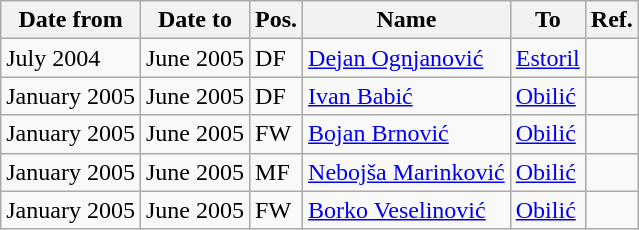<table class="wikitable">
<tr>
<th>Date from</th>
<th>Date to</th>
<th>Pos.</th>
<th>Name</th>
<th>To</th>
<th>Ref.</th>
</tr>
<tr>
<td>July 2004</td>
<td>June 2005</td>
<td>DF</td>
<td> <a href='#'>Dejan Ognjanović</a></td>
<td> <a href='#'>Estoril</a></td>
<td></td>
</tr>
<tr>
<td>January 2005</td>
<td>June 2005</td>
<td>DF</td>
<td> <a href='#'>Ivan Babić</a></td>
<td> <a href='#'>Obilić</a></td>
<td></td>
</tr>
<tr>
<td>January 2005</td>
<td>June 2005</td>
<td>FW</td>
<td> <a href='#'>Bojan Brnović</a></td>
<td> <a href='#'>Obilić</a></td>
<td></td>
</tr>
<tr>
<td>January 2005</td>
<td>June 2005</td>
<td>MF</td>
<td> <a href='#'>Nebojša Marinković</a></td>
<td> <a href='#'>Obilić</a></td>
<td></td>
</tr>
<tr>
<td>January 2005</td>
<td>June 2005</td>
<td>FW</td>
<td> <a href='#'>Borko Veselinović</a></td>
<td> <a href='#'>Obilić</a></td>
<td></td>
</tr>
</table>
